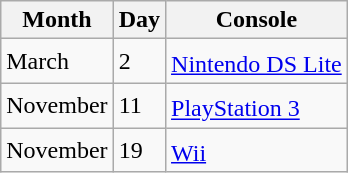<table class="wikitable">
<tr>
<th>Month</th>
<th>Day</th>
<th>Console</th>
</tr>
<tr>
<td>March</td>
<td>2</td>
<td><a href='#'>Nintendo DS Lite</a><sup></sup></td>
</tr>
<tr>
<td>November</td>
<td>11</td>
<td><a href='#'>PlayStation 3</a><sup></sup></td>
</tr>
<tr>
<td>November</td>
<td>19</td>
<td><a href='#'>Wii</a><sup></sup></td>
</tr>
</table>
